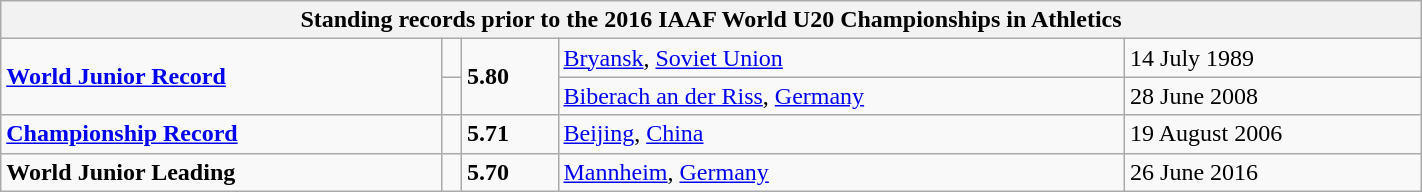<table class="wikitable" width=75%>
<tr>
<th colspan="5">Standing records prior to the 2016 IAAF World U20 Championships in Athletics</th>
</tr>
<tr>
<td rowspan=2><strong><a href='#'>World Junior Record</a></strong></td>
<td></td>
<td rowspan=2><strong>5.80</strong></td>
<td><a href='#'>Bryansk</a>, <a href='#'>Soviet Union</a></td>
<td>14 July 1989</td>
</tr>
<tr>
<td></td>
<td><a href='#'>Biberach an der Riss</a>, <a href='#'>Germany</a></td>
<td>28 June 2008</td>
</tr>
<tr>
<td><strong><a href='#'>Championship Record</a></strong></td>
<td></td>
<td><strong>5.71</strong></td>
<td><a href='#'>Beijing</a>, <a href='#'>China</a></td>
<td>19 August 2006</td>
</tr>
<tr>
<td><strong>World Junior Leading</strong></td>
<td></td>
<td><strong>5.70</strong></td>
<td><a href='#'>Mannheim</a>, <a href='#'>Germany</a></td>
<td>26 June 2016</td>
</tr>
</table>
